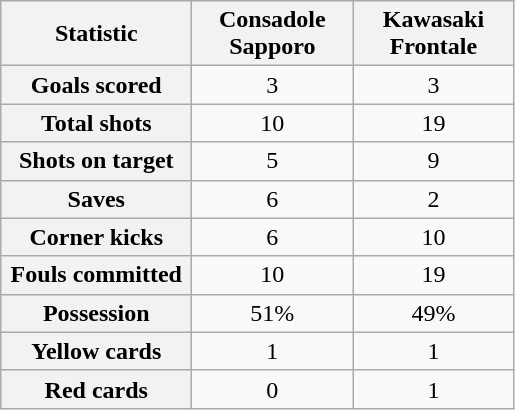<table class="wikitable plainrowheaders" style="text-align: center">
<tr>
<th scope=col width=120>Statistic</th>
<th scope=col width=100>Consadole Sapporo</th>
<th scope=col width=100>Kawasaki Frontale</th>
</tr>
<tr>
<th scope=row>Goals scored</th>
<td>3</td>
<td>3</td>
</tr>
<tr>
<th scope=row>Total shots</th>
<td>10</td>
<td>19</td>
</tr>
<tr>
<th scope=row>Shots on target</th>
<td>5</td>
<td>9</td>
</tr>
<tr>
<th scope=row>Saves</th>
<td>6</td>
<td>2</td>
</tr>
<tr>
<th scope=row>Corner kicks</th>
<td>6</td>
<td>10</td>
</tr>
<tr>
<th scope=row>Fouls committed</th>
<td>10</td>
<td>19</td>
</tr>
<tr>
<th scope=row>Possession</th>
<td>51%</td>
<td>49%</td>
</tr>
<tr>
<th scope=row>Yellow cards</th>
<td>1</td>
<td>1</td>
</tr>
<tr>
<th scope=row>Red cards</th>
<td>0</td>
<td>1</td>
</tr>
</table>
